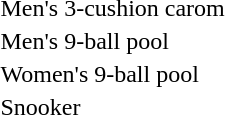<table>
<tr>
<td nowrap>Men's 3-cushion carom<br></td>
<td></td>
<td></td>
<td nowrap></td>
</tr>
<tr>
<td>Men's 9-ball pool <br></td>
<td></td>
<td></td>
<td></td>
</tr>
<tr>
<td>Women's 9-ball pool <br></td>
<td></td>
<td></td>
<td></td>
</tr>
<tr>
<td>Snooker <br></td>
<td nowrap></td>
<td nowrap></td>
<td></td>
</tr>
</table>
